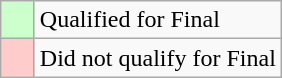<table class="wikitable">
<tr>
<td width=15px bgcolor="#cfc"></td>
<td>Qualified for Final</td>
</tr>
<tr>
<td width=15px bgcolor=#fcc></td>
<td>Did not qualify for Final</td>
</tr>
</table>
